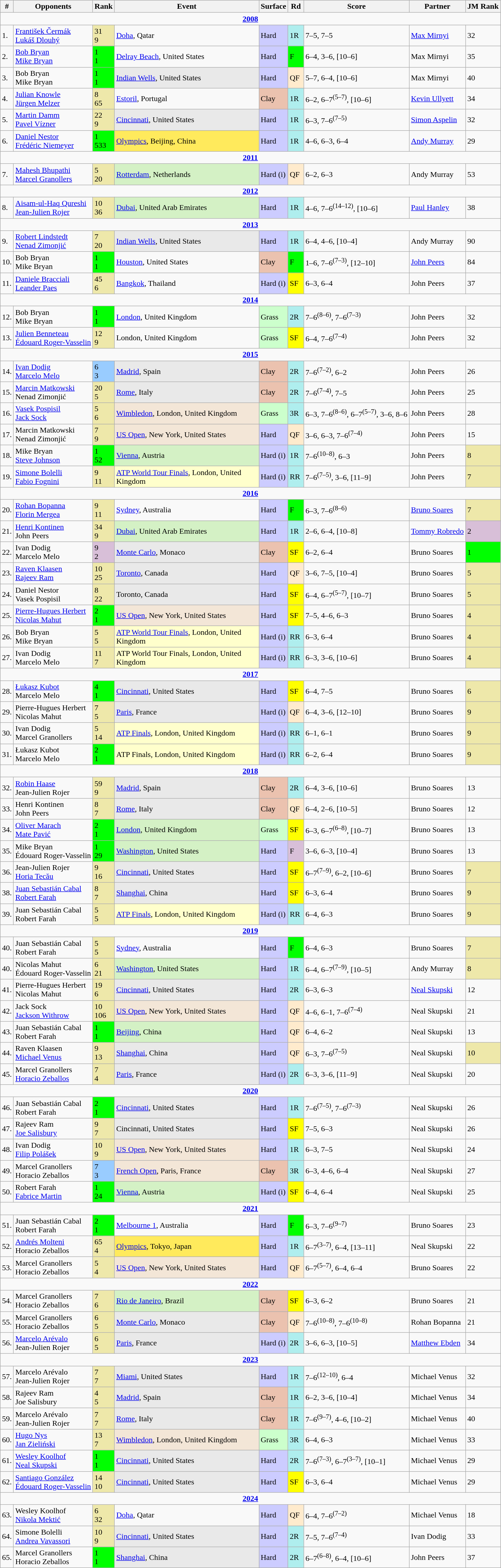<table class="wikitable">
<tr>
<th>#</th>
<th>Opponents</th>
<th>Rank</th>
<th width=290>Event</th>
<th>Surface</th>
<th width=25>Rd</th>
<th>Score</th>
<th>Partner</th>
<th>JM Rank</th>
</tr>
<tr>
<td colspan=9 style=text-align:center><strong><a href='#'>2008</a></strong></td>
</tr>
<tr>
<td>1.</td>
<td> <a href='#'>František Čermák</a><br> <a href='#'>Lukáš Dlouhý</a></td>
<td bgcolor=EEE8AA>31<br>9</td>
<td><a href='#'>Doha</a>, Qatar</td>
<td bgcolor=CCCCFF>Hard</td>
<td bgcolor=afeeee>1R</td>
<td>7–5, 7–5</td>
<td> <a href='#'>Max Mirnyi</a></td>
<td>32</td>
</tr>
<tr>
<td>2.</td>
<td> <a href='#'>Bob Bryan</a><br> <a href='#'>Mike Bryan</a></td>
<td bgcolor=lime>1<br>1</td>
<td><a href='#'>Delray Beach</a>, United States</td>
<td bgcolor=CCCCFF>Hard</td>
<td bgcolor=lime>F</td>
<td>6–4, 3–6, [10–6]</td>
<td> Max Mirnyi</td>
<td>35</td>
</tr>
<tr>
<td>3.</td>
<td> Bob Bryan<br> Mike Bryan</td>
<td bgcolor=lime>1<br>1</td>
<td bgcolor=e9e9e9><a href='#'>Indian Wells</a>, United States</td>
<td bgcolor=CCCCFF>Hard</td>
<td bgcolor=ffebcd>QF</td>
<td>5–7, 6–4, [10–6]</td>
<td> Max Mirnyi</td>
<td>40</td>
</tr>
<tr>
<td>4.</td>
<td> <a href='#'>Julian Knowle</a><br> <a href='#'>Jürgen Melzer</a></td>
<td bgcolor=EEE8AA>8<br>65</td>
<td><a href='#'>Estoril</a>, Portugal</td>
<td bgcolor=EBC2AF>Clay</td>
<td bgcolor=afeeee>1R</td>
<td>6–2, 6–7<sup>(5–7)</sup>, [10–6]</td>
<td> <a href='#'>Kevin Ullyett</a></td>
<td>34</td>
</tr>
<tr>
<td>5.</td>
<td> <a href='#'>Martin Damm</a><br> <a href='#'>Pavel Vízner</a></td>
<td bgcolor=EEE8AA>22<br>9</td>
<td bgcolor=e9e9e9><a href='#'>Cincinnati</a>, United States</td>
<td bgcolor=CCCCFF>Hard</td>
<td bgcolor=afeeee>1R</td>
<td>6–3, 7–6<sup>(7–5)</sup></td>
<td> <a href='#'>Simon Aspelin</a></td>
<td>32</td>
</tr>
<tr>
<td>6.</td>
<td> <a href='#'>Daniel Nestor</a><br> <a href='#'>Frédéric Niemeyer</a></td>
<td bgcolor=lime>1<br>533</td>
<td bgcolor=FFEA5C><a href='#'>Olympics</a>, Beijing, China</td>
<td bgcolor=CCCCFF>Hard</td>
<td bgcolor=afeeee>1R</td>
<td>4–6, 6–3, 6–4</td>
<td> <a href='#'>Andy Murray</a></td>
<td>29</td>
</tr>
<tr>
<td colspan=9 style=text-align:center><strong><a href='#'>2011</a></strong></td>
</tr>
<tr>
<td>7.</td>
<td> <a href='#'>Mahesh Bhupathi</a><br> <a href='#'>Marcel Granollers</a></td>
<td bgcolor=EEE8AA>5<br>20</td>
<td bgcolor=d4f1c5><a href='#'>Rotterdam</a>, Netherlands</td>
<td bgcolor=CCCCFF>Hard (i)</td>
<td bgcolor=ffebcd>QF</td>
<td>6–2, 6–3</td>
<td> Andy Murray</td>
<td>53</td>
</tr>
<tr>
<td colspan=9 style=text-align:center><strong><a href='#'>2012</a></strong></td>
</tr>
<tr>
<td>8.</td>
<td> <a href='#'>Aisam-ul-Haq Qureshi</a><br> <a href='#'>Jean-Julien Rojer</a></td>
<td bgcolor=EEE8AA>10<br>36</td>
<td bgcolor=d4f1c5><a href='#'>Dubai</a>, United Arab Emirates</td>
<td bgcolor=CCCCFF>Hard</td>
<td bgcolor=afeeee>1R</td>
<td>4–6, 7–6<sup>(14–12)</sup>, [10–6]</td>
<td> <a href='#'>Paul Hanley</a></td>
<td>38</td>
</tr>
<tr>
<td colspan=9 style=text-align:center><strong><a href='#'>2013</a></strong></td>
</tr>
<tr>
<td>9.</td>
<td> <a href='#'>Robert Lindstedt</a><br> <a href='#'>Nenad Zimonjić</a></td>
<td bgcolor=EEE8AA>7<br>20</td>
<td bgcolor=e9e9e9><a href='#'>Indian Wells</a>, United States</td>
<td bgcolor=CCCCFF>Hard</td>
<td bgcolor=afeeee>1R</td>
<td>6–4, 4–6, [10–4]</td>
<td> Andy Murray</td>
<td>90</td>
</tr>
<tr>
<td>10.</td>
<td> Bob Bryan<br> Mike Bryan</td>
<td bgcolor=lime>1<br>1</td>
<td><a href='#'>Houston</a>, United States</td>
<td bgcolor=EBC2AF>Clay</td>
<td bgcolor=lime>F</td>
<td>1–6, 7–6<sup>(7–3)</sup>, [12–10]</td>
<td> <a href='#'>John Peers</a></td>
<td>84</td>
</tr>
<tr>
<td>11.</td>
<td> <a href='#'>Daniele Bracciali</a><br> <a href='#'>Leander Paes</a></td>
<td bgcolor=EEE8AA>45<br>6</td>
<td><a href='#'>Bangkok</a>, Thailand</td>
<td bgcolor=CCCCFF>Hard (i)</td>
<td bgcolor=yellow>SF</td>
<td>6–3, 6–4</td>
<td> John Peers</td>
<td>37</td>
</tr>
<tr>
<td colspan=9 style=text-align:center><strong><a href='#'>2014</a></strong></td>
</tr>
<tr>
<td>12.</td>
<td> Bob Bryan<br> Mike Bryan</td>
<td bgcolor=lime>1<br>1</td>
<td><a href='#'>London</a>, United Kingdom</td>
<td bgcolor=CCFFCC>Grass</td>
<td bgcolor=afeeee>2R</td>
<td>7–6<sup>(8–6)</sup>, 7–6<sup>(7–3)</sup></td>
<td> John Peers</td>
<td>32</td>
</tr>
<tr>
<td>13.</td>
<td> <a href='#'>Julien Benneteau</a><br> <a href='#'>Édouard Roger-Vasselin</a></td>
<td bgcolor=EEE8AA>12<br>9</td>
<td>London, United Kingdom</td>
<td bgcolor=CCFFCC>Grass</td>
<td bgcolor=yellow>SF</td>
<td>6–4, 7–6<sup>(7–4)</sup></td>
<td> John Peers</td>
<td>32</td>
</tr>
<tr>
<td colspan=9 style=text-align:center><strong><a href='#'>2015</a></strong></td>
</tr>
<tr>
<td>14.</td>
<td> <a href='#'>Ivan Dodig</a><br> <a href='#'>Marcelo Melo</a></td>
<td bgcolor=99CCFF>6<br>3</td>
<td bgcolor=e9e9e9><a href='#'>Madrid</a>, Spain</td>
<td bgcolor=EBC2AF>Clay</td>
<td bgcolor=afeeee>2R</td>
<td>7–6<sup>(7–2)</sup>, 6–2</td>
<td> John Peers</td>
<td>26</td>
</tr>
<tr>
<td>15.</td>
<td> <a href='#'>Marcin Matkowski</a><br> Nenad Zimonjić</td>
<td bgcolor=EEE8AA>20<br>5</td>
<td bgcolor=e9e9e9><a href='#'>Rome</a>, Italy</td>
<td bgcolor=EBC2AF>Clay</td>
<td bgcolor=afeeee>2R</td>
<td>7–6<sup>(7–4)</sup>, 7–5</td>
<td> John Peers</td>
<td>25</td>
</tr>
<tr>
<td>16.</td>
<td> <a href='#'>Vasek Pospisil</a><br> <a href='#'>Jack Sock</a></td>
<td bgcolor=EEE8AA>5<br>6</td>
<td bgcolor=f3e6d7><a href='#'>Wimbledon</a>, London, United Kingdom</td>
<td bgcolor=CCFFCC>Grass</td>
<td bgcolor=afeeee>3R</td>
<td>6–3, 7–6<sup>(8–6)</sup>, 6–7<sup>(5–7)</sup>, 3–6, 8–6</td>
<td> John Peers</td>
<td>28</td>
</tr>
<tr>
<td>17.</td>
<td> Marcin Matkowski<br> Nenad Zimonjić</td>
<td bgcolor=EEE8AA>7<br>9</td>
<td bgcolor=f3e6d7><a href='#'>US Open</a>, New York, United States</td>
<td bgcolor=CCCCFF>Hard</td>
<td bgcolor=ffebcd>QF</td>
<td>3–6, 6–3, 7–6<sup>(7–4)</sup></td>
<td> John Peers</td>
<td>15</td>
</tr>
<tr>
<td>18.</td>
<td> Mike Bryan<br> <a href='#'>Steve Johnson</a></td>
<td bgcolor=lime>1<br>52</td>
<td bgcolor=d4f1c5><a href='#'>Vienna</a>, Austria</td>
<td bgcolor=CCCCFF>Hard (i)</td>
<td bgcolor=afeeee>1R</td>
<td>7–6<sup>(10–8)</sup>, 6–3</td>
<td> John Peers</td>
<td bgcolor=EEE8AA>8</td>
</tr>
<tr>
<td>19.</td>
<td> <a href='#'>Simone Bolelli</a><br> <a href='#'>Fabio Fognini</a></td>
<td bgcolor=EEE8AA>9<br>11</td>
<td bgcolor=ffffcc><a href='#'>ATP World Tour Finals</a>, London, United Kingdom</td>
<td bgcolor=CCCCFF>Hard (i)</td>
<td bgcolor=afeeee>RR</td>
<td>7–6<sup>(7–5)</sup>, 3–6, [11–9]</td>
<td> John Peers</td>
<td bgcolor=EEE8AA>7</td>
</tr>
<tr>
<td colspan=9 style=text-align:center><strong><a href='#'>2016</a></strong></td>
</tr>
<tr>
<td>20.</td>
<td> <a href='#'>Rohan Bopanna</a><br> <a href='#'>Florin Mergea</a></td>
<td bgcolor=EEE8AA>9<br>11</td>
<td><a href='#'>Sydney</a>, Australia</td>
<td bgcolor=CCCCFF>Hard</td>
<td bgcolor=lime>F</td>
<td>6–3, 7–6<sup>(8–6)</sup></td>
<td> <a href='#'>Bruno Soares</a></td>
<td bgcolor=EEE8AA>7</td>
</tr>
<tr>
<td>21.</td>
<td> <a href='#'>Henri Kontinen</a><br> John Peers</td>
<td bgcolor=EEE8AA>34<br>9</td>
<td bgcolor=d4f1c5><a href='#'>Dubai</a>, United Arab Emirates</td>
<td bgcolor=CCCCFF>Hard</td>
<td bgcolor=afeeee>1R</td>
<td>2–6, 6–4, [10–8]</td>
<td> <a href='#'>Tommy Robredo</a></td>
<td bgcolor=thistle>2</td>
</tr>
<tr>
<td>22.</td>
<td> Ivan Dodig<br> Marcelo Melo</td>
<td bgcolor=thistle>9<br>2</td>
<td bgcolor=e9e9e9><a href='#'>Monte Carlo</a>, Monaco</td>
<td bgcolor=EBC2AF>Clay</td>
<td bgcolor=yellow>SF</td>
<td>6–2, 6–4</td>
<td> Bruno Soares</td>
<td bgcolor=lime>1</td>
</tr>
<tr>
<td>23.</td>
<td> <a href='#'>Raven Klaasen</a><br> <a href='#'>Rajeev Ram</a></td>
<td bgcolor=EEE8AA>10<br>25</td>
<td bgcolor=e9e9e9><a href='#'>Toronto</a>, Canada</td>
<td bgcolor=CCCCFF>Hard</td>
<td bgcolor=ffebcd>QF</td>
<td>3–6, 7–5, [10–4]</td>
<td> Bruno Soares</td>
<td bgcolor=EEE8AA>5</td>
</tr>
<tr>
<td>24.</td>
<td> Daniel Nestor<br> Vasek Pospisil</td>
<td bgcolor=EEE8AA>8<br>22</td>
<td bgcolor=e9e9e9>Toronto, Canada</td>
<td bgcolor=CCCCFF>Hard</td>
<td bgcolor=yellow>SF</td>
<td>6–4, 6–7<sup>(5–7)</sup>, [10–7]</td>
<td> Bruno Soares</td>
<td bgcolor=EEE8AA>5</td>
</tr>
<tr>
<td>25.</td>
<td> <a href='#'>Pierre-Hugues Herbert</a><br> <a href='#'>Nicolas Mahut</a></td>
<td bgcolor=lime>2<br>1</td>
<td bgcolor=f3e6d7><a href='#'>US Open</a>, New York, United States</td>
<td bgcolor=CCCCFF>Hard</td>
<td bgcolor=yellow>SF</td>
<td>7–5, 4–6, 6–3</td>
<td> Bruno Soares</td>
<td bgcolor=EEE8AA>4</td>
</tr>
<tr>
<td>26.</td>
<td> Bob Bryan<br> Mike Bryan</td>
<td bgcolor=EEE8AA>5<br>5</td>
<td bgcolor=ffffcc><a href='#'>ATP World Tour Finals</a>, London, United Kingdom</td>
<td bgcolor=CCCCFF>Hard (i)</td>
<td bgcolor=afeeee>RR</td>
<td>6–3, 6–4</td>
<td> Bruno Soares</td>
<td bgcolor=EEE8AA>4</td>
</tr>
<tr>
<td>27.</td>
<td> Ivan Dodig<br> Marcelo Melo</td>
<td bgcolor=EEE8AA>11<br>7</td>
<td bgcolor=ffffcc>ATP World Tour Finals, London, United Kingdom</td>
<td bgcolor=CCCCFF>Hard (i)</td>
<td bgcolor=afeeee>RR</td>
<td>6–3, 3–6, [10–6]</td>
<td> Bruno Soares</td>
<td bgcolor=EEE8AA>4</td>
</tr>
<tr>
<td colspan=9 style=text-align:center><strong><a href='#'>2017</a></strong></td>
</tr>
<tr>
<td>28.</td>
<td> <a href='#'>Łukasz Kubot</a><br> Marcelo Melo</td>
<td bgcolor=lime>4<br>1</td>
<td bgcolor=e9e9e9><a href='#'>Cincinnati</a>, United States</td>
<td bgcolor=CCCCFF>Hard</td>
<td bgcolor=yellow>SF</td>
<td>6–4, 7–5</td>
<td> Bruno Soares</td>
<td bgcolor=EEE8AA>6</td>
</tr>
<tr>
<td>29.</td>
<td> Pierre-Hugues Herbert<br> Nicolas Mahut</td>
<td bgcolor=EEE8AA>7<br>5</td>
<td bgcolor=e9e9e9><a href='#'>Paris</a>, France</td>
<td bgcolor=CCCCFF>Hard (i)</td>
<td bgcolor=ffebcd>QF</td>
<td>6–4, 3–6, [12–10]</td>
<td> Bruno Soares</td>
<td bgcolor=EEE8AA>9</td>
</tr>
<tr>
<td>30.</td>
<td> Ivan Dodig<br> Marcel Granollers</td>
<td bgcolor=EEE8AA>5<br>14</td>
<td bgcolor=ffffcc><a href='#'>ATP Finals</a>, London, United Kingdom</td>
<td bgcolor=CCCCFF>Hard (i)</td>
<td bgcolor=afeeee>RR</td>
<td>6–1, 6–1</td>
<td> Bruno Soares</td>
<td bgcolor=EEE8AA>9</td>
</tr>
<tr>
<td>31.</td>
<td> Łukasz Kubot<br> Marcelo Melo</td>
<td bgcolor=lime>2<br>1</td>
<td bgcolor=ffffcc>ATP Finals, London, United Kingdom</td>
<td bgcolor=CCCCFF>Hard (i)</td>
<td bgcolor=afeeee>RR</td>
<td>6–2, 6–4</td>
<td> Bruno Soares</td>
<td bgcolor=EEE8AA>9</td>
</tr>
<tr>
<td colspan=9 style=text-align:center><strong><a href='#'>2018</a></strong></td>
</tr>
<tr>
<td>32.</td>
<td> <a href='#'>Robin Haase</a><br> Jean-Julien Rojer</td>
<td bgcolor=EEE8AA>59<br>9</td>
<td bgcolor=e9e9e9><a href='#'>Madrid</a>, Spain</td>
<td bgcolor=EBC2AF>Clay</td>
<td bgcolor=afeeee>2R</td>
<td>6–4, 3–6, [10–6]</td>
<td> Bruno Soares</td>
<td>13</td>
</tr>
<tr>
<td>33.</td>
<td> Henri Kontinen<br> John Peers</td>
<td bgcolor=EEE8AA>8<br>7</td>
<td bgcolor=e9e9e9><a href='#'>Rome</a>, Italy</td>
<td bgcolor=EBC2AF>Clay</td>
<td bgcolor=ffebcd>QF</td>
<td>6–4, 2–6, [10–5]</td>
<td> Bruno Soares</td>
<td>12</td>
</tr>
<tr>
<td>34.</td>
<td> <a href='#'>Oliver Marach</a><br> <a href='#'>Mate Pavić</a></td>
<td bgcolor=lime>2<br>1</td>
<td bgcolor=d4f1c5><a href='#'>London</a>, United Kingdom</td>
<td bgcolor=CCFFCC>Grass</td>
<td bgcolor=yellow>SF</td>
<td>6–3, 6–7<sup>(6–8)</sup>, [10–7]</td>
<td> Bruno Soares</td>
<td>13</td>
</tr>
<tr>
<td>35.</td>
<td> Mike Bryan<br> Édouard Roger-Vasselin</td>
<td bgcolor=lime>1<br>29</td>
<td bgcolor=d4f1c5><a href='#'>Washington</a>, United States</td>
<td bgcolor=CCCCFF>Hard</td>
<td bgcolor=thistle>F</td>
<td>3–6, 6–3, [10–4]</td>
<td> Bruno Soares</td>
<td>13</td>
</tr>
<tr>
<td>36.</td>
<td> Jean-Julien Rojer<br> <a href='#'>Horia Tecău</a></td>
<td bgcolor=EEE8AA>9<br>16</td>
<td bgcolor=e9e9e9><a href='#'>Cincinnati</a>, United States</td>
<td bgcolor=CCCCFF>Hard</td>
<td bgcolor=yellow>SF</td>
<td>6–7<sup>(7–9)</sup>, 6–2, [10–6]</td>
<td> Bruno Soares</td>
<td bgcolor=EEE8AA>7</td>
</tr>
<tr>
<td>38.</td>
<td> <a href='#'>Juan Sebastián Cabal</a><br> <a href='#'>Robert Farah</a></td>
<td bgcolor=EEE8AA>8<br>7</td>
<td bgcolor=e9e9e9><a href='#'>Shanghai</a>, China</td>
<td bgcolor=CCCCFF>Hard</td>
<td bgcolor=yellow>SF</td>
<td>6–3, 6–4</td>
<td> Bruno Soares</td>
<td bgcolor=EEE8AA>9</td>
</tr>
<tr>
<td>39.</td>
<td> Juan Sebastián Cabal<br> Robert Farah</td>
<td bgcolor=EEE8AA>5<br>5</td>
<td bgcolor=ffffcc><a href='#'>ATP Finals</a>, London, United Kingdom</td>
<td bgcolor=CCCCFF>Hard (i)</td>
<td bgcolor=afeeee>RR</td>
<td>6–4, 6–3</td>
<td> Bruno Soares</td>
<td bgcolor=EEE8AA>9</td>
</tr>
<tr>
<td colspan=9 style=text-align:center><strong><a href='#'>2019</a></strong></td>
</tr>
<tr>
<td>40.</td>
<td> Juan Sebastián Cabal<br> Robert Farah</td>
<td bgcolor=EEE8AA>5<br>5</td>
<td><a href='#'>Sydney</a>, Australia</td>
<td bgcolor=CCCCFF>Hard</td>
<td bgcolor=lime>F</td>
<td>6–4, 6–3</td>
<td> Bruno Soares</td>
<td bgcolor=EEE8AA>7</td>
</tr>
<tr>
<td>40.</td>
<td> Nicolas Mahut<br> Édouard Roger-Vasselin</td>
<td bgcolor=EEE8AA>6<br>21</td>
<td bgcolor=d4f1c5><a href='#'>Washington</a>, United States</td>
<td bgcolor=CCCCFF>Hard</td>
<td bgcolor=afeeee>1R</td>
<td>6–4, 6–7<sup>(7–9)</sup>, [10–5]</td>
<td> Andy Murray</td>
<td bgcolor=EEE8AA>8</td>
</tr>
<tr>
<td>41.</td>
<td> Pierre-Hugues Herbert<br> Nicolas Mahut</td>
<td bgcolor=EEE8AA>19<br>6</td>
<td bgcolor=e9e9e9><a href='#'>Cincinnati</a>, United States</td>
<td bgcolor=CCCCFF>Hard</td>
<td bgcolor=afeeee>2R</td>
<td>6–3, 6–3</td>
<td> <a href='#'>Neal Skupski</a></td>
<td>12</td>
</tr>
<tr>
<td>42.</td>
<td> Jack Sock<br> <a href='#'>Jackson Withrow</a></td>
<td bgcolor=EEE8AA>10<br>106</td>
<td bgcolor=f3e6d7><a href='#'>US Open</a>, New York, United States</td>
<td bgcolor=CCCCFF>Hard</td>
<td bgcolor=ffebcd>QF</td>
<td>4–6, 6–1, 7–6<sup>(7–4)</sup></td>
<td> Neal Skupski</td>
<td>21</td>
</tr>
<tr>
<td>43.</td>
<td> Juan Sebastián Cabal<br> Robert Farah</td>
<td bgcolor=lime>1<br>1</td>
<td bgcolor=d4f1c5><a href='#'>Beijing</a>, China</td>
<td bgcolor=CCCCFF>Hard</td>
<td bgcolor=ffebcd>QF</td>
<td>6–4, 6–2</td>
<td> Neal Skupski</td>
<td>13</td>
</tr>
<tr>
<td>44.</td>
<td> Raven Klaasen<br> <a href='#'>Michael Venus</a></td>
<td bgcolor=EEE8AA>9<br>13</td>
<td bgcolor=e9e9e9><a href='#'>Shanghai</a>, China</td>
<td bgcolor=CCCCFF>Hard</td>
<td bgcolor=ffebcd>QF</td>
<td>6–3, 7–6<sup>(7–5)</sup></td>
<td> Neal Skupski</td>
<td bgcolor=EEE8AA>10</td>
</tr>
<tr>
<td>45.</td>
<td> Marcel Granollers<br> <a href='#'>Horacio Zeballos</a></td>
<td bgcolor=EEE8AA>7<br>4</td>
<td bgcolor=e9e9e9><a href='#'>Paris</a>, France</td>
<td bgcolor=CCCCFF>Hard (i)</td>
<td bgcolor=afeeee>2R</td>
<td>6–3, 3–6, [11–9]</td>
<td> Neal Skupski</td>
<td>20</td>
</tr>
<tr>
<td colspan=9 style=text-align:center><strong><a href='#'>2020</a></strong></td>
</tr>
<tr>
<td>46.</td>
<td> Juan Sebastián Cabal<br> Robert Farah</td>
<td bgcolor=lime>2<br>1</td>
<td bgcolor=e9e9e9><a href='#'>Cincinnati</a>, United States</td>
<td bgcolor=CCCCFF>Hard</td>
<td bgcolor=afeeee>1R</td>
<td>7–6<sup>(7–5)</sup>, 7–6<sup>(7–3)</sup></td>
<td> Neal Skupski</td>
<td>26</td>
</tr>
<tr>
<td>47.</td>
<td> Rajeev Ram<br> <a href='#'>Joe Salisbury</a></td>
<td bgcolor=EEE8AA>9<br>7</td>
<td bgcolor=e9e9e9>Cincinnati, United States</td>
<td bgcolor=CCCCFF>Hard</td>
<td bgcolor=yellow>SF</td>
<td>7–5, 6–3</td>
<td> Neal Skupski</td>
<td>26</td>
</tr>
<tr>
<td>48.</td>
<td> Ivan Dodig<br> <a href='#'>Filip Polášek</a></td>
<td bgcolor=EEE8AA>10<br>9</td>
<td bgcolor=f3e6d7><a href='#'>US Open</a>, New York, United States</td>
<td bgcolor=CCCCFF>Hard</td>
<td bgcolor=afeeee>1R</td>
<td>6–3, 7–5</td>
<td> Neal Skupski</td>
<td>24</td>
</tr>
<tr>
<td>49.</td>
<td> Marcel Granollers<br> Horacio Zeballos</td>
<td bgcolor=99CCFF>7<br>3</td>
<td bgcolor=f3e6d7><a href='#'>French Open</a>, Paris, France</td>
<td bgcolor=EBC2AF>Clay</td>
<td bgcolor=afeeee>3R</td>
<td>6–3, 4–6, 6–4</td>
<td> Neal Skupski</td>
<td>27</td>
</tr>
<tr>
<td>50.</td>
<td> Robert Farah<br> <a href='#'>Fabrice Martin</a></td>
<td bgcolor=lime>1<br>24</td>
<td bgcolor=d4f1c5><a href='#'>Vienna</a>, Austria</td>
<td bgcolor=CCCCFF>Hard (i)</td>
<td bgcolor=yellow>SF</td>
<td>6–4, 6–4</td>
<td> Neal Skupski</td>
<td>25</td>
</tr>
<tr>
<td colspan=9 style=text-align:center><strong><a href='#'>2021</a></strong></td>
</tr>
<tr>
<td>51.</td>
<td> Juan Sebastián Cabal<br> Robert Farah</td>
<td bgcolor=lime>2<br>1</td>
<td><a href='#'>Melbourne 1</a>, Australia</td>
<td bgcolor=CCCCFF>Hard</td>
<td bgcolor=lime>F</td>
<td>6–3, 7–6<sup>(9–7)</sup></td>
<td> Bruno Soares</td>
<td>23</td>
</tr>
<tr>
<td>52.</td>
<td> <a href='#'>Andrés Molteni</a><br> Horacio Zeballos</td>
<td bgcolor=EEE8AA>65<br>4</td>
<td bgcolor=FFEA5C><a href='#'>Olympics</a>, Tokyo, Japan</td>
<td bgcolor=CCCCFF>Hard</td>
<td bgcolor=afeeee>1R</td>
<td>6–7<sup>(3–7)</sup>, 6–4, [13–11]</td>
<td> Neal Skupski</td>
<td>22</td>
</tr>
<tr>
<td>53.</td>
<td> Marcel Granollers<br> Horacio Zeballos</td>
<td bgcolor=EEE8AA>5<br>4</td>
<td bgcolor=f3e6d7><a href='#'>US Open</a>, New York, United States</td>
<td bgcolor=CCCCFF>Hard</td>
<td bgcolor=ffebcd>QF</td>
<td>6–7<sup>(5–7)</sup>, 6–4, 6–4</td>
<td> Bruno Soares</td>
<td>22</td>
</tr>
<tr>
<td colspan=9 style=text-align:center><strong><a href='#'>2022</a></strong></td>
</tr>
<tr>
<td>54.</td>
<td> Marcel Granollers<br> Horacio Zeballos</td>
<td bgcolor=EEE8AA>7<br>6</td>
<td bgcolor=d4f1c5><a href='#'>Rio de Janeiro</a>, Brazil</td>
<td bgcolor=EBC2AF>Clay</td>
<td bgcolor=yellow>SF</td>
<td>6–3, 6–2</td>
<td> Bruno Soares</td>
<td>21</td>
</tr>
<tr>
<td>55.</td>
<td> Marcel Granollers<br> Horacio Zeballos</td>
<td bgcolor=EEE8AA>6<br>5</td>
<td bgcolor=e9e9e9><a href='#'>Monte Carlo</a>, Monaco</td>
<td bgcolor=EBC2AF>Clay</td>
<td bgcolor=ffebcd>QF</td>
<td>7–6<sup>(10–8)</sup>, 7–6<sup>(10–8)</sup></td>
<td> Rohan Bopanna</td>
<td>21</td>
</tr>
<tr>
<td>56.</td>
<td> <a href='#'>Marcelo Arévalo</a><br> Jean-Julien Rojer</td>
<td bgcolor=EEE8AA>6<br>5</td>
<td bgcolor=e9e9e9><a href='#'>Paris</a>, France</td>
<td bgcolor=CCCCFF>Hard (i)</td>
<td bgcolor=afeeee>2R</td>
<td>3–6, 6–3, [10–5]</td>
<td> <a href='#'>Matthew Ebden</a></td>
<td>34</td>
</tr>
<tr>
<td colspan=9 style=text-align:center><strong><a href='#'>2023</a></strong></td>
</tr>
<tr>
<td>57.</td>
<td> Marcelo Arévalo<br> Jean-Julien Rojer</td>
<td bgcolor=EEE8AA>7<br>7</td>
<td bgcolor=e9e9e9><a href='#'>Miami</a>, United States</td>
<td bgcolor=CCCCFF>Hard</td>
<td bgcolor=afeeee>1R</td>
<td>7–6<sup>(12–10)</sup>,  6–4</td>
<td> Michael Venus</td>
<td>32</td>
</tr>
<tr>
<td>58.</td>
<td> Rajeev Ram<br> Joe Salisbury</td>
<td bgcolor=EEE8AA>4<br>5</td>
<td bgcolor=e9e9e9><a href='#'>Madrid</a>, Spain</td>
<td bgcolor=EBC2AF>Clay</td>
<td bgcolor=afeeee>1R</td>
<td>6–2,  3–6, [10–4]</td>
<td> Michael Venus</td>
<td>34</td>
</tr>
<tr>
<td>59.</td>
<td> Marcelo Arévalo<br> Jean-Julien Rojer</td>
<td bgcolor=EEE8AA>7<br>7</td>
<td bgcolor=e9e9e9><a href='#'>Rome</a>, Italy</td>
<td bgcolor=EBC2AF>Clay</td>
<td bgcolor=afeeee>1R</td>
<td>7–6<sup>(9–7)</sup>,  4–6, [10–2]</td>
<td> Michael Venus</td>
<td>40</td>
</tr>
<tr>
<td>60.</td>
<td> <a href='#'>Hugo Nys</a><br> <a href='#'>Jan Zieliński</a></td>
<td bgcolor=EEE8AA>13<br>7</td>
<td bgcolor=f3e6d7><a href='#'>Wimbledon</a>, London, United Kingdom</td>
<td bgcolor=CCFFCC>Grass</td>
<td bgcolor=afeeee>3R</td>
<td>6–4, 6–3</td>
<td> Michael Venus</td>
<td>33</td>
</tr>
<tr>
<td>61.</td>
<td> <a href='#'>Wesley Koolhof</a><br> <a href='#'>Neal Skupski</a></td>
<td bgcolor=Lime>1<br>1</td>
<td bgcolor=e9e9e9><a href='#'>  Cincinnati</a>, United States</td>
<td bgcolor=CCCCFF>Hard</td>
<td bgcolor=afeeee>2R</td>
<td>7–6<sup>(7–3)</sup>, 6–7<sup>(3–7)</sup>, [10–1]</td>
<td> Michael Venus</td>
<td>29</td>
</tr>
<tr>
<td>62.</td>
<td> <a href='#'>Santiago González</a><br> <a href='#'>Édouard Roger-Vasselin</a></td>
<td bgcolor=EEE8AA>14<br>10</td>
<td bgcolor=e9e9e9><a href='#'> Cincinnati</a>, United States</td>
<td bgcolor=CCCCFF>Hard</td>
<td bgcolor=yellow>SF</td>
<td>6–3, 6–4</td>
<td> Michael Venus</td>
<td>29</td>
</tr>
<tr>
<td colspan=9 style=text-align:center><strong><a href='#'>2024</a></strong></td>
</tr>
<tr>
<td>63.</td>
<td> Wesley Koolhof<br> <a href='#'>Nikola Mektić</a></td>
<td bgcolor=EEE8AA>6<br>32</td>
<td><a href='#'>Doha</a>, Qatar</td>
<td bgcolor=CCCCFF>Hard</td>
<td bgcolor=ffebcd>QF</td>
<td>6–4, 7–6<sup>(7–2)</sup></td>
<td> Michael Venus</td>
<td>18</td>
</tr>
<tr>
<td>64.</td>
<td> Simone Bolelli<br> <a href='#'>Andrea Vavassori</a></td>
<td bgcolor=EEE8AA>10<br>9</td>
<td bgcolor=e9e9e9><a href='#'>Cincinnati</a>, United States</td>
<td bgcolor=CCCCFF>Hard</td>
<td bgcolor=afeeee>2R</td>
<td>7–5, 7–6<sup>(7–4)</sup></td>
<td> Ivan Dodig</td>
<td>33</td>
</tr>
<tr>
<td>65.</td>
<td> Marcel Granollers<br> Horacio Zeballos</td>
<td bgcolor=Lime>1<br>1</td>
<td bgcolor=e9e9e9><a href='#'>Shanghai</a>, China</td>
<td bgcolor=CCCCFF>Hard</td>
<td bgcolor=afeeee>2R</td>
<td>6–7<sup>(6–8)</sup>, 6–4, [10–6]</td>
<td> John Peers</td>
<td>37</td>
</tr>
</table>
